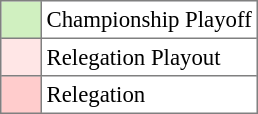<table bgcolor="#f7f8ff" cellpadding="3" cellspacing="0" border="1" style="font-size: 95%; border: gray solid 1px; border-collapse: collapse;text-align:center;">
<tr>
<td style="background: #D0F0C0;" width="20"></td>
<td bgcolor="#ffffff" align="left">Championship Playoff</td>
</tr>
<tr>
<td style="background: #FFE6E6;" width="20"></td>
<td bgcolor="#ffffff" align="left">Relegation Playout</td>
</tr>
<tr>
<td style="background: #FFCCCC;" width="20"></td>
<td bgcolor="#ffffff" align="left">Relegation</td>
</tr>
</table>
